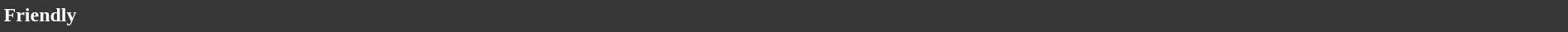<table style="width:100%; background:#363636; color:white;">
<tr>
<td><strong>Friendly</strong></td>
</tr>
<tr>
</tr>
</table>
